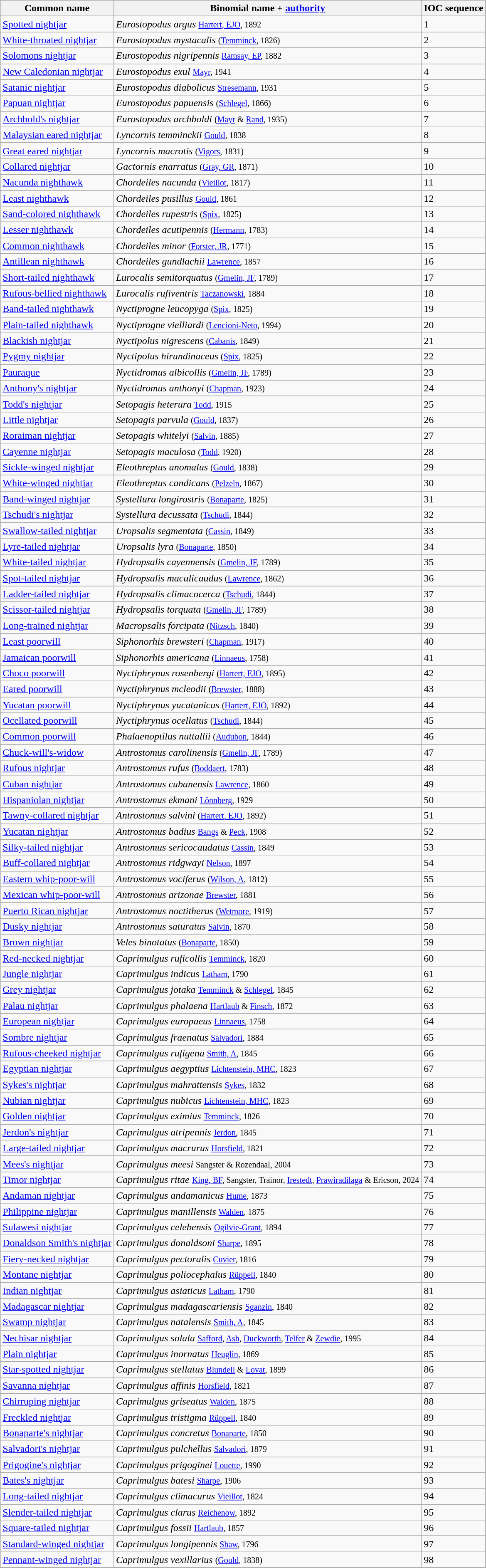<table class="wikitable sortable">
<tr>
<th>Common name</th>
<th>Binomial name + <a href='#'>authority</a></th>
<th data-sort-type="number">IOC sequence</th>
</tr>
<tr>
<td><a href='#'>Spotted nightjar</a></td>
<td><em>Eurostopodus argus</em> <small><a href='#'>Hartert, EJO</a>, 1892</small></td>
<td>1</td>
</tr>
<tr>
<td><a href='#'>White-throated nightjar</a></td>
<td><em>Eurostopodus mystacalis</em> <small>(<a href='#'>Temminck</a>, 1826)</small></td>
<td>2</td>
</tr>
<tr>
<td><a href='#'>Solomons nightjar</a></td>
<td><em>Eurostopodus nigripennis</em> <small><a href='#'>Ramsay, EP</a>, 1882</small></td>
<td>3</td>
</tr>
<tr>
<td><a href='#'>New Caledonian nightjar</a></td>
<td><em>Eurostopodus exul</em> <small><a href='#'>Mayr</a>, 1941</small></td>
<td>4</td>
</tr>
<tr>
<td><a href='#'>Satanic nightjar</a></td>
<td><em>Eurostopodus diabolicus</em> <small><a href='#'>Stresemann</a>, 1931</small></td>
<td>5</td>
</tr>
<tr>
<td><a href='#'>Papuan nightjar</a></td>
<td><em>Eurostopodus papuensis</em> <small>(<a href='#'>Schlegel</a>, 1866)</small></td>
<td>6</td>
</tr>
<tr>
<td><a href='#'>Archbold's nightjar</a></td>
<td><em>Eurostopodus archboldi</em> <small>(<a href='#'>Mayr</a> & <a href='#'>Rand</a>, 1935)</small></td>
<td>7</td>
</tr>
<tr>
<td><a href='#'>Malaysian eared nightjar</a></td>
<td><em>Lyncornis temminckii</em> <small><a href='#'>Gould</a>, 1838</small></td>
<td>8</td>
</tr>
<tr>
<td><a href='#'>Great eared nightjar</a></td>
<td><em>Lyncornis macrotis</em> <small>(<a href='#'>Vigors</a>, 1831)</small></td>
<td>9</td>
</tr>
<tr>
<td><a href='#'>Collared nightjar</a></td>
<td><em>Gactornis enarratus</em> <small>(<a href='#'>Gray, GR</a>, 1871)</small></td>
<td>10</td>
</tr>
<tr>
<td><a href='#'>Nacunda nighthawk</a></td>
<td><em>Chordeiles nacunda</em> <small>(<a href='#'>Vieillot</a>, 1817)</small></td>
<td>11</td>
</tr>
<tr>
<td><a href='#'>Least nighthawk</a></td>
<td><em>Chordeiles pusillus</em> <small><a href='#'>Gould</a>, 1861</small></td>
<td>12</td>
</tr>
<tr>
<td><a href='#'>Sand-colored nighthawk</a></td>
<td><em>Chordeiles rupestris</em> <small>(<a href='#'>Spix</a>, 1825)</small></td>
<td>13</td>
</tr>
<tr>
<td><a href='#'>Lesser nighthawk</a></td>
<td><em>Chordeiles acutipennis</em> <small>(<a href='#'>Hermann</a>, 1783)</small></td>
<td>14</td>
</tr>
<tr>
<td><a href='#'>Common nighthawk</a></td>
<td><em>Chordeiles minor</em> <small>(<a href='#'>Forster, JR</a>, 1771)</small></td>
<td>15</td>
</tr>
<tr>
<td><a href='#'>Antillean nighthawk</a></td>
<td><em>Chordeiles gundlachii</em> <small><a href='#'>Lawrence</a>, 1857</small></td>
<td>16</td>
</tr>
<tr>
<td><a href='#'>Short-tailed nighthawk</a></td>
<td><em>Lurocalis semitorquatus</em> <small>(<a href='#'>Gmelin, JF</a>, 1789)</small></td>
<td>17</td>
</tr>
<tr>
<td><a href='#'>Rufous-bellied nighthawk</a></td>
<td><em>Lurocalis rufiventris</em> <small><a href='#'>Taczanowski</a>, 1884</small></td>
<td>18</td>
</tr>
<tr>
<td><a href='#'>Band-tailed nighthawk</a></td>
<td><em>Nyctiprogne leucopyga</em> <small>(<a href='#'>Spix</a>, 1825)</small></td>
<td>19</td>
</tr>
<tr>
<td><a href='#'>Plain-tailed nighthawk</a></td>
<td><em>Nyctiprogne vielliardi</em> <small>(<a href='#'>Lencioni-Neto</a>, 1994)</small></td>
<td>20</td>
</tr>
<tr>
<td><a href='#'>Blackish nightjar</a></td>
<td><em>Nyctipolus nigrescens</em> <small>(<a href='#'>Cabanis</a>, 1849)</small></td>
<td>21</td>
</tr>
<tr>
<td><a href='#'>Pygmy nightjar</a></td>
<td><em>Nyctipolus hirundinaceus</em> <small>(<a href='#'>Spix</a>, 1825)</small></td>
<td>22</td>
</tr>
<tr>
<td><a href='#'>Pauraque</a></td>
<td><em>Nyctidromus albicollis</em> <small>(<a href='#'>Gmelin, JF</a>, 1789)</small></td>
<td>23</td>
</tr>
<tr>
<td><a href='#'>Anthony's nightjar</a></td>
<td><em>Nyctidromus anthonyi</em> <small>(<a href='#'>Chapman</a>, 1923)</small></td>
<td>24</td>
</tr>
<tr>
<td><a href='#'>Todd's nightjar</a></td>
<td><em>Setopagis heterura</em> <small><a href='#'>Todd</a>, 1915</small></td>
<td>25</td>
</tr>
<tr>
<td><a href='#'>Little nightjar</a></td>
<td><em>Setopagis parvula</em> <small>(<a href='#'>Gould</a>, 1837)</small></td>
<td>26</td>
</tr>
<tr>
<td><a href='#'>Roraiman nightjar</a></td>
<td><em>Setopagis whitelyi</em> <small>(<a href='#'>Salvin</a>, 1885)</small></td>
<td>27</td>
</tr>
<tr>
<td><a href='#'>Cayenne nightjar</a></td>
<td><em>Setopagis maculosa</em> <small>(<a href='#'>Todd</a>, 1920)</small></td>
<td>28</td>
</tr>
<tr>
<td><a href='#'>Sickle-winged nightjar</a></td>
<td><em>Eleothreptus anomalus</em> <small>(<a href='#'>Gould</a>, 1838)</small></td>
<td>29</td>
</tr>
<tr>
<td><a href='#'>White-winged nightjar</a></td>
<td><em>Eleothreptus candicans</em> <small>(<a href='#'>Pelzeln</a>, 1867)</small></td>
<td>30</td>
</tr>
<tr>
<td><a href='#'>Band-winged nightjar</a></td>
<td><em>Systellura longirostris</em> <small>(<a href='#'>Bonaparte</a>, 1825)</small></td>
<td>31</td>
</tr>
<tr>
<td><a href='#'>Tschudi's nightjar</a></td>
<td><em>Systellura decussata</em> <small>(<a href='#'>Tschudi</a>, 1844)</small></td>
<td>32</td>
</tr>
<tr>
<td><a href='#'>Swallow-tailed nightjar</a></td>
<td><em>Uropsalis segmentata</em> <small>(<a href='#'>Cassin</a>, 1849)</small></td>
<td>33</td>
</tr>
<tr>
<td><a href='#'>Lyre-tailed nightjar</a></td>
<td><em>Uropsalis lyra</em> <small>(<a href='#'>Bonaparte</a>, 1850)</small></td>
<td>34</td>
</tr>
<tr>
<td><a href='#'>White-tailed nightjar</a></td>
<td><em>Hydropsalis cayennensis</em> <small>(<a href='#'>Gmelin, JF</a>, 1789)</small></td>
<td>35</td>
</tr>
<tr>
<td><a href='#'>Spot-tailed nightjar</a></td>
<td><em>Hydropsalis maculicaudus</em> <small>(<a href='#'>Lawrence</a>, 1862)</small></td>
<td>36</td>
</tr>
<tr>
<td><a href='#'>Ladder-tailed nightjar</a></td>
<td><em>Hydropsalis climacocerca</em> <small>(<a href='#'>Tschudi</a>, 1844)</small></td>
<td>37</td>
</tr>
<tr>
<td><a href='#'>Scissor-tailed nightjar</a></td>
<td><em>Hydropsalis torquata</em> <small>(<a href='#'>Gmelin, JF</a>, 1789)</small></td>
<td>38</td>
</tr>
<tr>
<td><a href='#'>Long-trained nightjar</a></td>
<td><em>Macropsalis forcipata</em> <small>(<a href='#'>Nitzsch</a>, 1840)</small></td>
<td>39</td>
</tr>
<tr>
<td><a href='#'>Least poorwill</a></td>
<td><em>Siphonorhis brewsteri</em> <small>(<a href='#'>Chapman</a>, 1917)</small></td>
<td>40</td>
</tr>
<tr>
<td><a href='#'>Jamaican poorwill</a></td>
<td><em>Siphonorhis americana</em> <small>(<a href='#'>Linnaeus</a>, 1758)</small></td>
<td>41</td>
</tr>
<tr>
<td><a href='#'>Choco poorwill</a></td>
<td><em>Nyctiphrynus rosenbergi</em> <small>(<a href='#'>Hartert, EJO</a>, 1895)</small></td>
<td>42</td>
</tr>
<tr>
<td><a href='#'>Eared poorwill</a></td>
<td><em>Nyctiphrynus mcleodii</em> <small>(<a href='#'>Brewster</a>, 1888)</small></td>
<td>43</td>
</tr>
<tr>
<td><a href='#'>Yucatan poorwill</a></td>
<td><em>Nyctiphrynus yucatanicus</em> <small>(<a href='#'>Hartert, EJO</a>, 1892)</small></td>
<td>44</td>
</tr>
<tr>
<td><a href='#'>Ocellated poorwill</a></td>
<td><em>Nyctiphrynus ocellatus</em> <small>(<a href='#'>Tschudi</a>, 1844)</small></td>
<td>45</td>
</tr>
<tr>
<td><a href='#'>Common poorwill</a></td>
<td><em>Phalaenoptilus nuttallii</em> <small>(<a href='#'>Audubon</a>, 1844)</small></td>
<td>46</td>
</tr>
<tr>
<td><a href='#'>Chuck-will's-widow</a></td>
<td><em>Antrostomus carolinensis</em> <small>(<a href='#'>Gmelin, JF</a>, 1789)</small></td>
<td>47</td>
</tr>
<tr>
<td><a href='#'>Rufous nightjar</a></td>
<td><em>Antrostomus rufus</em> <small>(<a href='#'>Boddaert</a>, 1783)</small></td>
<td>48</td>
</tr>
<tr>
<td><a href='#'>Cuban nightjar</a></td>
<td><em>Antrostomus cubanensis</em> <small><a href='#'>Lawrence</a>, 1860</small></td>
<td>49</td>
</tr>
<tr>
<td><a href='#'>Hispaniolan nightjar</a></td>
<td><em>Antrostomus ekmani</em> <small><a href='#'>Lönnberg</a>, 1929</small></td>
<td>50</td>
</tr>
<tr>
<td><a href='#'>Tawny-collared nightjar</a></td>
<td><em>Antrostomus salvini</em> <small>(<a href='#'>Hartert, EJO</a>, 1892)</small></td>
<td>51</td>
</tr>
<tr>
<td><a href='#'>Yucatan nightjar</a></td>
<td><em>Antrostomus badius</em> <small><a href='#'>Bangs</a> & <a href='#'>Peck</a>, 1908</small></td>
<td>52</td>
</tr>
<tr>
<td><a href='#'>Silky-tailed nightjar</a></td>
<td><em>Antrostomus sericocaudatus</em> <small><a href='#'>Cassin</a>, 1849</small></td>
<td>53</td>
</tr>
<tr>
<td><a href='#'>Buff-collared nightjar</a></td>
<td><em>Antrostomus ridgwayi</em> <small><a href='#'>Nelson</a>, 1897</small></td>
<td>54</td>
</tr>
<tr>
<td><a href='#'>Eastern whip-poor-will</a></td>
<td><em>Antrostomus vociferus</em> <small>(<a href='#'>Wilson, A</a>, 1812)</small></td>
<td>55</td>
</tr>
<tr>
<td><a href='#'>Mexican whip-poor-will</a></td>
<td><em>Antrostomus arizonae</em> <small><a href='#'>Brewster</a>, 1881</small></td>
<td>56</td>
</tr>
<tr>
<td><a href='#'>Puerto Rican nightjar</a></td>
<td><em>Antrostomus noctitherus</em> <small>(<a href='#'>Wetmore</a>, 1919)</small></td>
<td>57</td>
</tr>
<tr>
<td><a href='#'>Dusky nightjar</a></td>
<td><em>Antrostomus saturatus</em> <small><a href='#'>Salvin</a>, 1870</small></td>
<td>58</td>
</tr>
<tr>
<td><a href='#'>Brown nightjar</a></td>
<td><em>Veles binotatus</em> <small>(<a href='#'>Bonaparte</a>, 1850)</small></td>
<td>59</td>
</tr>
<tr>
<td><a href='#'>Red-necked nightjar</a></td>
<td><em>Caprimulgus ruficollis</em> <small><a href='#'>Temminck</a>, 1820</small></td>
<td>60</td>
</tr>
<tr>
<td><a href='#'>Jungle nightjar</a></td>
<td><em>Caprimulgus indicus</em> <small><a href='#'>Latham</a>, 1790</small></td>
<td>61</td>
</tr>
<tr>
<td><a href='#'>Grey nightjar</a></td>
<td><em>Caprimulgus jotaka</em> <small><a href='#'>Temminck</a> & <a href='#'>Schlegel</a>, 1845</small></td>
<td>62</td>
</tr>
<tr>
<td><a href='#'>Palau nightjar</a></td>
<td><em>Caprimulgus phalaena</em> <small><a href='#'>Hartlaub</a> & <a href='#'>Finsch</a>, 1872</small></td>
<td>63</td>
</tr>
<tr>
<td><a href='#'>European nightjar</a></td>
<td><em>Caprimulgus europaeus</em> <small><a href='#'>Linnaeus</a>, 1758</small></td>
<td>64</td>
</tr>
<tr>
<td><a href='#'>Sombre nightjar</a></td>
<td><em>Caprimulgus fraenatus</em> <small><a href='#'>Salvadori</a>, 1884</small></td>
<td>65</td>
</tr>
<tr>
<td><a href='#'>Rufous-cheeked nightjar</a></td>
<td><em>Caprimulgus rufigena</em> <small><a href='#'>Smith, A</a>, 1845</small></td>
<td>66</td>
</tr>
<tr>
<td><a href='#'>Egyptian nightjar</a></td>
<td><em>Caprimulgus aegyptius</em> <small><a href='#'>Lichtenstein, MHC</a>, 1823</small></td>
<td>67</td>
</tr>
<tr>
<td><a href='#'>Sykes's nightjar</a></td>
<td><em>Caprimulgus mahrattensis</em> <small><a href='#'>Sykes</a>, 1832</small></td>
<td>68</td>
</tr>
<tr>
<td><a href='#'>Nubian nightjar</a></td>
<td><em>Caprimulgus nubicus</em> <small><a href='#'>Lichtenstein, MHC</a>, 1823</small></td>
<td>69</td>
</tr>
<tr>
<td><a href='#'>Golden nightjar</a></td>
<td><em>Caprimulgus eximius</em> <small><a href='#'>Temminck</a>, 1826</small></td>
<td>70</td>
</tr>
<tr>
<td><a href='#'>Jerdon's nightjar</a></td>
<td><em>Caprimulgus atripennis</em> <small><a href='#'>Jerdon</a>, 1845</small></td>
<td>71</td>
</tr>
<tr>
<td><a href='#'>Large-tailed nightjar</a></td>
<td><em>Caprimulgus macrurus</em> <small><a href='#'>Horsfield</a>, 1821</small></td>
<td>72</td>
</tr>
<tr>
<td><a href='#'>Mees's nightjar</a></td>
<td><em>Caprimulgus meesi</em> <small>Sangster & Rozendaal, 2004</small></td>
<td>73</td>
</tr>
<tr>
<td><a href='#'>Timor nightjar</a></td>
<td><em>Caprimulgus ritae</em> <small><a href='#'>King, BF</a>, Sangster, Trainor, <a href='#'>Irestedt</a>, <a href='#'>Prawiradilaga</a> & Ericson, 2024</small></td>
<td>74</td>
</tr>
<tr>
<td><a href='#'>Andaman nightjar</a></td>
<td><em>Caprimulgus andamanicus</em> <small><a href='#'>Hume</a>, 1873</small></td>
<td>75</td>
</tr>
<tr>
<td><a href='#'>Philippine nightjar</a></td>
<td><em>Caprimulgus manillensis</em> <small><a href='#'>Walden</a>, 1875</small></td>
<td>76</td>
</tr>
<tr>
<td><a href='#'>Sulawesi nightjar</a></td>
<td><em>Caprimulgus celebensis</em> <small><a href='#'>Ogilvie-Grant</a>, 1894</small></td>
<td>77</td>
</tr>
<tr>
<td><a href='#'>Donaldson Smith's nightjar</a></td>
<td><em>Caprimulgus donaldsoni</em> <small><a href='#'>Sharpe</a>, 1895</small></td>
<td>78</td>
</tr>
<tr>
<td><a href='#'>Fiery-necked nightjar</a></td>
<td><em>Caprimulgus pectoralis</em> <small><a href='#'>Cuvier</a>, 1816</small></td>
<td>79</td>
</tr>
<tr>
<td><a href='#'>Montane nightjar</a></td>
<td><em>Caprimulgus poliocephalus</em> <small><a href='#'>Rüppell</a>, 1840</small></td>
<td>80</td>
</tr>
<tr>
<td><a href='#'>Indian nightjar</a></td>
<td><em>Caprimulgus asiaticus</em> <small><a href='#'>Latham</a>, 1790</small></td>
<td>81</td>
</tr>
<tr>
<td><a href='#'>Madagascar nightjar</a></td>
<td><em>Caprimulgus madagascariensis</em> <small><a href='#'>Sganzin</a>, 1840</small></td>
<td>82</td>
</tr>
<tr>
<td><a href='#'>Swamp nightjar</a></td>
<td><em>Caprimulgus natalensis</em> <small><a href='#'>Smith, A</a>, 1845</small></td>
<td>83</td>
</tr>
<tr>
<td><a href='#'>Nechisar nightjar</a></td>
<td><em>Caprimulgus solala</em> <small><a href='#'>Safford</a>, <a href='#'>Ash</a>, <a href='#'>Duckworth</a>, <a href='#'>Telfer</a> & <a href='#'>Zewdie</a>, 1995</small></td>
<td>84</td>
</tr>
<tr>
<td><a href='#'>Plain nightjar</a></td>
<td><em>Caprimulgus inornatus</em> <small><a href='#'>Heuglin</a>, 1869</small></td>
<td>85</td>
</tr>
<tr>
<td><a href='#'>Star-spotted nightjar</a></td>
<td><em>Caprimulgus stellatus</em> <small><a href='#'>Blundell</a> & <a href='#'>Lovat</a>, 1899</small></td>
<td>86</td>
</tr>
<tr>
<td><a href='#'>Savanna nightjar</a></td>
<td><em>Caprimulgus affinis</em> <small><a href='#'>Horsfield</a>, 1821</small></td>
<td>87</td>
</tr>
<tr>
<td><a href='#'>Chirruping nightjar</a></td>
<td><em>Caprimulgus griseatus</em> <small><a href='#'>Walden</a>, 1875</small></td>
<td>88</td>
</tr>
<tr>
<td><a href='#'>Freckled nightjar</a></td>
<td><em>Caprimulgus tristigma</em> <small><a href='#'>Rüppell</a>, 1840</small></td>
<td>89</td>
</tr>
<tr>
<td><a href='#'>Bonaparte's nightjar</a></td>
<td><em>Caprimulgus concretus</em> <small><a href='#'>Bonaparte</a>, 1850</small></td>
<td>90</td>
</tr>
<tr>
<td><a href='#'>Salvadori's nightjar</a></td>
<td><em>Caprimulgus pulchellus</em> <small><a href='#'>Salvadori</a>, 1879</small></td>
<td>91</td>
</tr>
<tr>
<td><a href='#'>Prigogine's nightjar</a></td>
<td><em>Caprimulgus prigoginei</em> <small><a href='#'>Louette</a>, 1990</small></td>
<td>92</td>
</tr>
<tr>
<td><a href='#'>Bates's nightjar</a></td>
<td><em>Caprimulgus batesi</em> <small><a href='#'>Sharpe</a>, 1906</small></td>
<td>93</td>
</tr>
<tr>
<td><a href='#'>Long-tailed nightjar</a></td>
<td><em>Caprimulgus climacurus</em> <small><a href='#'>Vieillot</a>, 1824</small></td>
<td>94</td>
</tr>
<tr>
<td><a href='#'>Slender-tailed nightjar</a></td>
<td><em>Caprimulgus clarus</em> <small><a href='#'>Reichenow</a>, 1892</small></td>
<td>95</td>
</tr>
<tr>
<td><a href='#'>Square-tailed nightjar</a></td>
<td><em>Caprimulgus fossii</em> <small><a href='#'>Hartlaub</a>, 1857</small></td>
<td>96</td>
</tr>
<tr>
<td><a href='#'>Standard-winged nightjar</a></td>
<td><em>Caprimulgus longipennis</em> <small><a href='#'>Shaw</a>, 1796</small></td>
<td>97</td>
</tr>
<tr>
<td><a href='#'>Pennant-winged nightjar</a></td>
<td><em>Caprimulgus vexillarius</em> <small>(<a href='#'>Gould</a>, 1838)</small></td>
<td>98</td>
</tr>
<tr>
</tr>
<tr class="sortbottom">
</tr>
</table>
